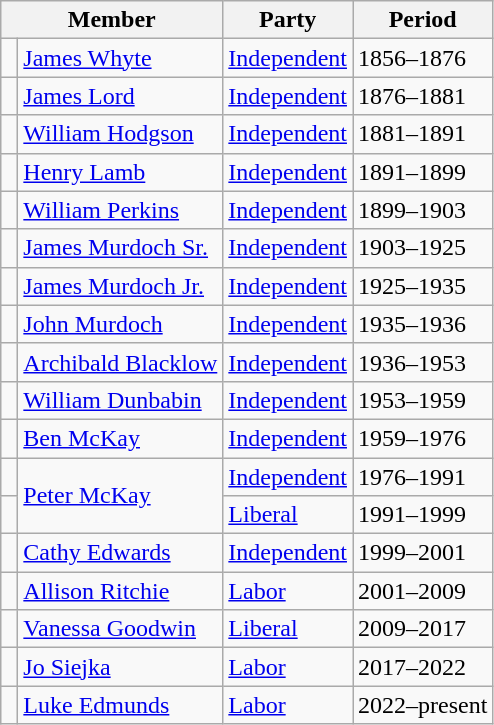<table class="wikitable">
<tr>
<th colspan="2">Member</th>
<th>Party</th>
<th>Period</th>
</tr>
<tr>
<td> </td>
<td><a href='#'>James Whyte</a></td>
<td><a href='#'>Independent</a></td>
<td>1856–1876</td>
</tr>
<tr>
<td> </td>
<td><a href='#'>James Lord</a></td>
<td><a href='#'>Independent</a></td>
<td>1876–1881</td>
</tr>
<tr>
<td> </td>
<td><a href='#'>William Hodgson</a></td>
<td><a href='#'>Independent</a></td>
<td>1881–1891</td>
</tr>
<tr>
<td> </td>
<td><a href='#'>Henry Lamb</a></td>
<td><a href='#'>Independent</a></td>
<td>1891–1899</td>
</tr>
<tr>
<td> </td>
<td><a href='#'>William Perkins</a></td>
<td><a href='#'>Independent</a></td>
<td>1899–1903</td>
</tr>
<tr>
<td> </td>
<td><a href='#'>James Murdoch Sr.</a></td>
<td><a href='#'>Independent</a></td>
<td>1903–1925</td>
</tr>
<tr>
<td> </td>
<td><a href='#'>James Murdoch Jr.</a></td>
<td><a href='#'>Independent</a></td>
<td>1925–1935</td>
</tr>
<tr>
<td> </td>
<td><a href='#'>John Murdoch</a></td>
<td><a href='#'>Independent</a></td>
<td>1935–1936</td>
</tr>
<tr>
<td> </td>
<td><a href='#'>Archibald Blacklow</a></td>
<td><a href='#'>Independent</a></td>
<td>1936–1953</td>
</tr>
<tr>
<td> </td>
<td><a href='#'>William Dunbabin</a></td>
<td><a href='#'>Independent</a></td>
<td>1953–1959</td>
</tr>
<tr>
<td> </td>
<td><a href='#'>Ben McKay</a></td>
<td><a href='#'>Independent</a></td>
<td>1959–1976</td>
</tr>
<tr>
<td> </td>
<td rowspan="2"><a href='#'>Peter McKay</a></td>
<td><a href='#'>Independent</a></td>
<td>1976–1991</td>
</tr>
<tr>
<td> </td>
<td><a href='#'>Liberal</a></td>
<td>1991–1999</td>
</tr>
<tr>
<td> </td>
<td><a href='#'>Cathy Edwards</a></td>
<td><a href='#'>Independent</a></td>
<td>1999–2001</td>
</tr>
<tr>
<td> </td>
<td><a href='#'>Allison Ritchie</a></td>
<td><a href='#'>Labor</a></td>
<td>2001–2009</td>
</tr>
<tr>
<td> </td>
<td><a href='#'>Vanessa Goodwin</a></td>
<td><a href='#'>Liberal</a></td>
<td>2009–2017</td>
</tr>
<tr>
<td> </td>
<td><a href='#'>Jo Siejka</a></td>
<td><a href='#'>Labor</a></td>
<td>2017–2022</td>
</tr>
<tr>
<td> </td>
<td><a href='#'>Luke Edmunds</a></td>
<td><a href='#'>Labor</a></td>
<td>2022–present</td>
</tr>
</table>
